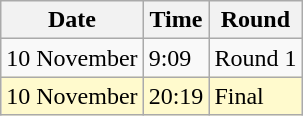<table class="wikitable">
<tr>
<th>Date</th>
<th>Time</th>
<th>Round</th>
</tr>
<tr>
<td>10 November</td>
<td>9:09</td>
<td>Round 1</td>
</tr>
<tr style=background:lemonchiffon>
<td>10 November</td>
<td>20:19</td>
<td>Final</td>
</tr>
</table>
